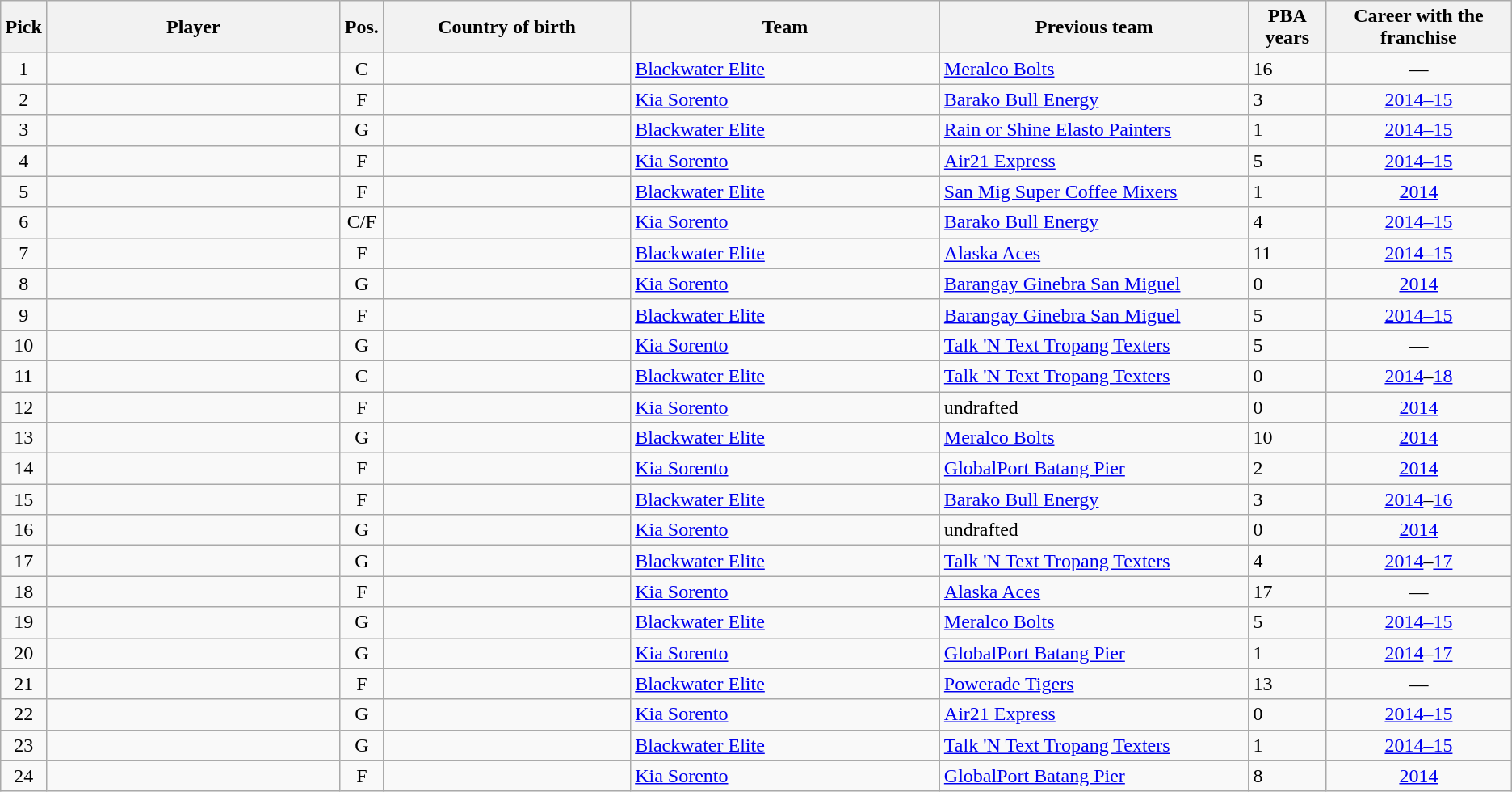<table class="wikitable sortable">
<tr>
<th width="1%">Pick</th>
<th width="19%">Player</th>
<th width="1%">Pos.</th>
<th width="16%">Country of birth</th>
<th width="20%">Team</th>
<th width="20%">Previous team</th>
<th width="5%">PBA years</th>
<th width="12%">Career with the franchise</th>
</tr>
<tr>
<td align=center>1</td>
<td></td>
<td align=center>C</td>
<td></td>
<td><a href='#'>Blackwater Elite</a></td>
<td><a href='#'>Meralco Bolts</a></td>
<td>16</td>
<td align="center">—</td>
</tr>
<tr>
<td align=center>2</td>
<td></td>
<td align=center>F</td>
<td></td>
<td><a href='#'>Kia Sorento</a></td>
<td><a href='#'>Barako Bull Energy</a></td>
<td>3</td>
<td align="center"><a href='#'>2014–15</a></td>
</tr>
<tr>
<td align=center>3</td>
<td></td>
<td align=center>G</td>
<td></td>
<td><a href='#'>Blackwater Elite</a></td>
<td><a href='#'>Rain or Shine Elasto Painters</a></td>
<td>1</td>
<td align="center"><a href='#'>2014–15</a></td>
</tr>
<tr>
<td align=center>4</td>
<td></td>
<td align=center>F</td>
<td></td>
<td><a href='#'>Kia Sorento</a></td>
<td><a href='#'>Air21 Express</a></td>
<td>5</td>
<td align="center"><a href='#'>2014–15</a></td>
</tr>
<tr>
<td align=center>5</td>
<td></td>
<td align=center>F</td>
<td></td>
<td><a href='#'>Blackwater Elite</a></td>
<td><a href='#'>San Mig Super Coffee Mixers</a></td>
<td>1</td>
<td align="center"><a href='#'>2014</a></td>
</tr>
<tr>
<td align=center>6</td>
<td></td>
<td align=center>C/F</td>
<td></td>
<td><a href='#'>Kia Sorento</a></td>
<td><a href='#'>Barako Bull Energy</a></td>
<td>4</td>
<td align="center"><a href='#'>2014–15</a></td>
</tr>
<tr>
<td align=center>7</td>
<td></td>
<td align=center>F</td>
<td></td>
<td><a href='#'>Blackwater Elite</a></td>
<td><a href='#'>Alaska Aces</a></td>
<td>11</td>
<td align="center"><a href='#'>2014–15</a></td>
</tr>
<tr>
<td align=center>8</td>
<td></td>
<td align=center>G</td>
<td></td>
<td><a href='#'>Kia Sorento</a></td>
<td><a href='#'>Barangay Ginebra San Miguel</a></td>
<td>0</td>
<td align="center"><a href='#'>2014</a></td>
</tr>
<tr>
<td align=center>9</td>
<td></td>
<td align=center>F</td>
<td></td>
<td><a href='#'>Blackwater Elite</a></td>
<td><a href='#'>Barangay Ginebra San Miguel</a></td>
<td>5</td>
<td align="center"><a href='#'>2014–15</a></td>
</tr>
<tr>
<td align=center>10</td>
<td></td>
<td align=center>G</td>
<td></td>
<td><a href='#'>Kia Sorento</a></td>
<td><a href='#'>Talk 'N Text Tropang Texters</a></td>
<td>5</td>
<td align="center">—</td>
</tr>
<tr>
<td align=center>11</td>
<td></td>
<td align=center>C</td>
<td></td>
<td><a href='#'>Blackwater Elite</a></td>
<td><a href='#'>Talk 'N Text Tropang Texters</a></td>
<td>0</td>
<td align="center"><a href='#'>2014</a>–<a href='#'>18</a></td>
</tr>
<tr>
<td align=center>12</td>
<td></td>
<td align=center>F</td>
<td></td>
<td><a href='#'>Kia Sorento</a></td>
<td>undrafted</td>
<td>0</td>
<td align="center"><a href='#'>2014</a></td>
</tr>
<tr>
<td align=center>13</td>
<td></td>
<td align=center>G</td>
<td></td>
<td><a href='#'>Blackwater Elite</a></td>
<td><a href='#'>Meralco Bolts</a></td>
<td>10</td>
<td align="center"><a href='#'>2014</a></td>
</tr>
<tr>
<td align=center>14</td>
<td></td>
<td align=center>F</td>
<td></td>
<td><a href='#'>Kia Sorento</a></td>
<td><a href='#'>GlobalPort Batang Pier</a></td>
<td>2</td>
<td align="center"><a href='#'>2014</a></td>
</tr>
<tr>
<td align=center>15</td>
<td></td>
<td align=center>F</td>
<td></td>
<td><a href='#'>Blackwater Elite</a></td>
<td><a href='#'>Barako Bull Energy</a></td>
<td>3</td>
<td align="center"><a href='#'>2014</a>–<a href='#'>16</a></td>
</tr>
<tr>
<td align=center>16</td>
<td></td>
<td align=center>G</td>
<td></td>
<td><a href='#'>Kia Sorento</a></td>
<td>undrafted</td>
<td>0</td>
<td align="center"><a href='#'>2014</a></td>
</tr>
<tr>
<td align=center>17</td>
<td></td>
<td align=center>G</td>
<td></td>
<td><a href='#'>Blackwater Elite</a></td>
<td><a href='#'>Talk 'N Text Tropang Texters</a></td>
<td>4</td>
<td align="center"><a href='#'>2014</a>–<a href='#'>17</a></td>
</tr>
<tr>
<td align=center>18</td>
<td></td>
<td align=center>F</td>
<td></td>
<td><a href='#'>Kia Sorento</a></td>
<td><a href='#'>Alaska Aces</a></td>
<td>17</td>
<td align="center">—</td>
</tr>
<tr>
<td align=center>19</td>
<td></td>
<td align=center>G</td>
<td></td>
<td><a href='#'>Blackwater Elite</a></td>
<td><a href='#'>Meralco Bolts</a></td>
<td>5</td>
<td align="center"><a href='#'>2014–15</a></td>
</tr>
<tr>
<td align=center>20</td>
<td></td>
<td align=center>G</td>
<td></td>
<td><a href='#'>Kia Sorento</a></td>
<td><a href='#'>GlobalPort Batang Pier</a></td>
<td>1</td>
<td align="center"><a href='#'>2014</a>–<a href='#'>17</a></td>
</tr>
<tr>
<td align=center>21</td>
<td></td>
<td align=center>F</td>
<td></td>
<td><a href='#'>Blackwater Elite</a></td>
<td><a href='#'>Powerade Tigers</a></td>
<td>13</td>
<td align="center">—</td>
</tr>
<tr>
<td align=center>22</td>
<td></td>
<td align=center>G</td>
<td></td>
<td><a href='#'>Kia Sorento</a></td>
<td><a href='#'>Air21 Express</a></td>
<td>0</td>
<td align="center"><a href='#'>2014–15</a></td>
</tr>
<tr>
<td align=center>23</td>
<td></td>
<td align=center>G</td>
<td></td>
<td><a href='#'>Blackwater Elite</a></td>
<td><a href='#'>Talk 'N Text Tropang Texters</a></td>
<td>1</td>
<td align="center"><a href='#'>2014–15</a></td>
</tr>
<tr>
<td align=center>24</td>
<td></td>
<td align=center>F</td>
<td></td>
<td><a href='#'>Kia Sorento</a></td>
<td><a href='#'>GlobalPort Batang Pier</a></td>
<td>8</td>
<td align="center"><a href='#'>2014</a></td>
</tr>
</table>
